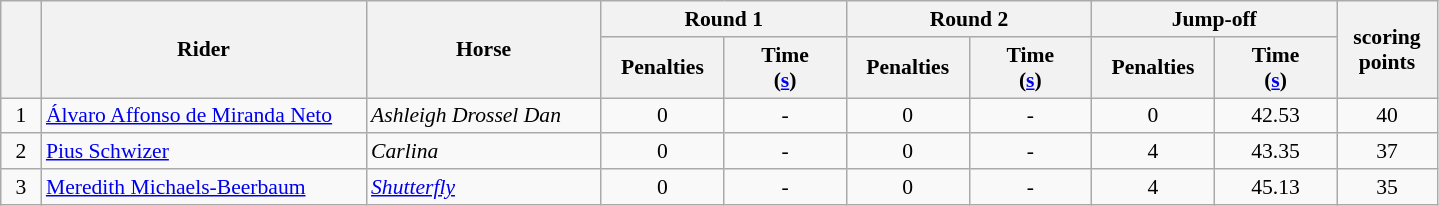<table class="wikitable" style="font-size: 90%">
<tr>
<th rowspan=2 width=20></th>
<th rowspan=2 width=210>Rider</th>
<th rowspan=2 width=150>Horse</th>
<th colspan=2>Round 1</th>
<th colspan=2>Round 2</th>
<th colspan=2>Jump-off</th>
<th rowspan=2 width=60>scoring<br>points</th>
</tr>
<tr>
<th width=75>Penalties</th>
<th width=75>Time<br>(<a href='#'>s</a>)</th>
<th width=75>Penalties</th>
<th width=75>Time<br>(<a href='#'>s</a>)</th>
<th width=75>Penalties</th>
<th width=75>Time<br>(<a href='#'>s</a>)</th>
</tr>
<tr>
<td align=center>1</td>
<td> <a href='#'>Álvaro Affonso de Miranda Neto</a></td>
<td><em>Ashleigh Drossel Dan</em></td>
<td align=center>0</td>
<td align=center>-</td>
<td align=center>0</td>
<td align=center>-</td>
<td align=center>0</td>
<td align=center>42.53</td>
<td align=center>40</td>
</tr>
<tr>
<td align=center>2</td>
<td> <a href='#'>Pius Schwizer</a></td>
<td><em>Carlina</em></td>
<td align=center>0</td>
<td align=center>-</td>
<td align=center>0</td>
<td align=center>-</td>
<td align=center>4</td>
<td align=center>43.35</td>
<td align=center>37</td>
</tr>
<tr>
<td align=center>3</td>
<td> <a href='#'>Meredith Michaels-Beerbaum</a></td>
<td><em><a href='#'>Shutterfly</a></em></td>
<td align=center>0</td>
<td align=center>-</td>
<td align=center>0</td>
<td align=center>-</td>
<td align=center>4</td>
<td align=center>45.13</td>
<td align=center>35</td>
</tr>
</table>
